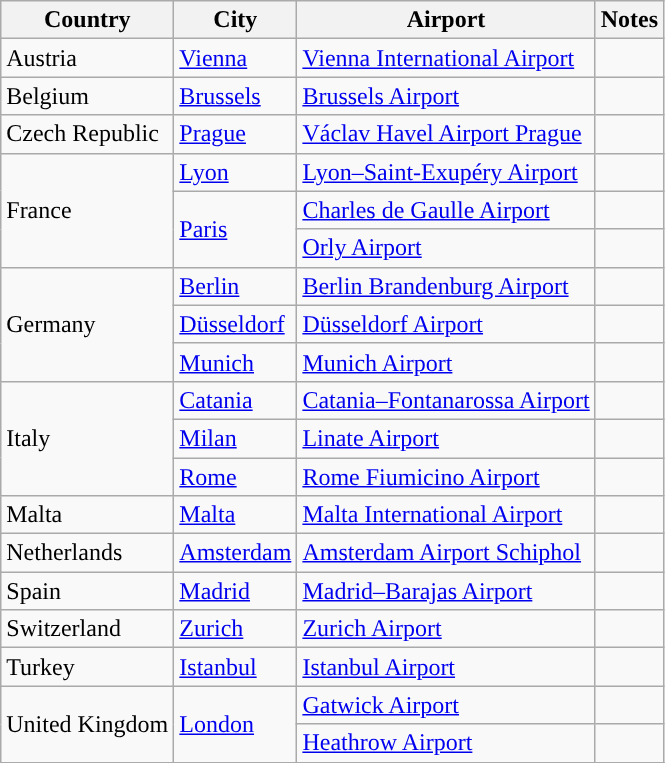<table class="sortable wikitable">
<tr>
<th>Country</th>
<th>City</th>
<th>Airport</th>
<th>Notes</th>
</tr>
<tr>
<td>Austria</td>
<td><a href='#'>Vienna</a></td>
<td><a href='#'>Vienna International Airport</a></td>
<td align=center></td>
</tr>
<tr>
<td>Belgium</td>
<td><a href='#'>Brussels</a></td>
<td><a href='#'>Brussels Airport</a></td>
<td align=center></td>
</tr>
<tr>
<td>Czech Republic</td>
<td><a href='#'>Prague</a></td>
<td><a href='#'>Václav Havel Airport Prague</a></td>
<td align=center></td>
</tr>
<tr>
<td rowspan="3">France</td>
<td><a href='#'>Lyon</a></td>
<td><a href='#'>Lyon–Saint-Exupéry Airport</a></td>
<td align=center></td>
</tr>
<tr>
<td rowspan="2"><a href='#'>Paris</a></td>
<td><a href='#'>Charles de Gaulle Airport</a></td>
<td align=center></td>
</tr>
<tr>
<td><a href='#'>Orly Airport</a></td>
<td align=center></td>
</tr>
<tr>
<td rowspan="3">Germany</td>
<td><a href='#'>Berlin</a></td>
<td><a href='#'>Berlin Brandenburg Airport</a></td>
<td align=center></td>
</tr>
<tr>
<td><a href='#'>Düsseldorf</a></td>
<td><a href='#'>Düsseldorf Airport</a></td>
<td align=center></td>
</tr>
<tr>
<td><a href='#'>Munich</a></td>
<td><a href='#'>Munich Airport</a></td>
<td align=center></td>
</tr>
<tr>
<td rowspan="3">Italy</td>
<td><a href='#'>Catania</a></td>
<td><a href='#'>Catania–Fontanarossa Airport</a></td>
<td align=center></td>
</tr>
<tr>
<td><a href='#'>Milan</a></td>
<td><a href='#'>Linate Airport</a></td>
<td align=center></td>
</tr>
<tr>
<td><a href='#'>Rome</a></td>
<td><a href='#'>Rome Fiumicino Airport</a></td>
<td align=center></td>
</tr>
<tr>
<td>Malta</td>
<td><a href='#'>Malta</a></td>
<td><a href='#'>Malta International Airport</a></td>
<td></td>
</tr>
<tr>
<td>Netherlands</td>
<td><a href='#'>Amsterdam</a></td>
<td><a href='#'>Amsterdam Airport Schiphol</a></td>
<td align=center></td>
</tr>
<tr>
<td>Spain</td>
<td><a href='#'>Madrid</a></td>
<td><a href='#'>Madrid–Barajas Airport</a></td>
<td align=center></td>
</tr>
<tr>
<td>Switzerland</td>
<td><a href='#'>Zurich</a></td>
<td><a href='#'>Zurich Airport</a></td>
<td align=center></td>
</tr>
<tr>
<td>Turkey</td>
<td><a href='#'>Istanbul</a></td>
<td><a href='#'>Istanbul Airport</a></td>
<td></td>
</tr>
<tr>
<td rowspan="2">United Kingdom</td>
<td rowspan="2"><a href='#'>London</a></td>
<td><a href='#'>Gatwick Airport</a></td>
<td align=center></td>
</tr>
<tr>
<td><a href='#'>Heathrow Airport</a></td>
<td align=center></td>
</tr>
<tr>
</tr>
</table>
